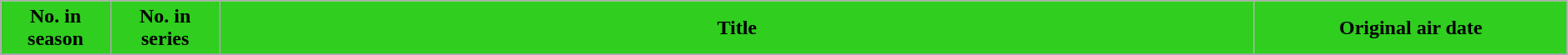<table class="wikitable plainrowheaders" style="width:99%;">
<tr>
<th scope="col" style="background-color: #2FCE1F; color: #000000;" width=7%>No. in<br>season</th>
<th scope="col" style="background-color: #2FCE1F; color: #000000;" width=7%>No. in<br>series</th>
<th scope="col" style="background-color: #2FCE1F; color: #000000;">Title</th>
<th scope="col" style="background-color: #2FCE1F; color: #000000;" width=20%>Original air date</th>
</tr>
<tr>
</tr>
</table>
